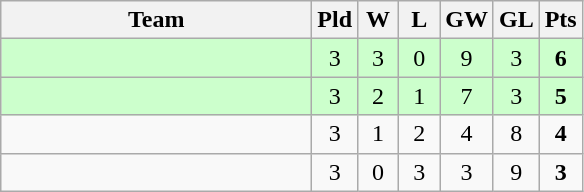<table class="wikitable" style="text-align:center">
<tr>
<th width=200>Team</th>
<th width=20>Pld</th>
<th width=20>W</th>
<th width=20>L</th>
<th width=20>GW</th>
<th width=20>GL</th>
<th width=20>Pts</th>
</tr>
<tr bgcolor=ccffcc>
<td style="text-align:left;"></td>
<td>3</td>
<td>3</td>
<td>0</td>
<td>9</td>
<td>3</td>
<td><strong>6</strong></td>
</tr>
<tr bgcolor=ccffcc>
<td style="text-align:left;"></td>
<td>3</td>
<td>2</td>
<td>1</td>
<td>7</td>
<td>3</td>
<td><strong>5</strong></td>
</tr>
<tr>
<td style="text-align:left;"></td>
<td>3</td>
<td>1</td>
<td>2</td>
<td>4</td>
<td>8</td>
<td><strong>4</strong></td>
</tr>
<tr>
<td style="text-align:left;"></td>
<td>3</td>
<td>0</td>
<td>3</td>
<td>3</td>
<td>9</td>
<td><strong>3</strong></td>
</tr>
</table>
